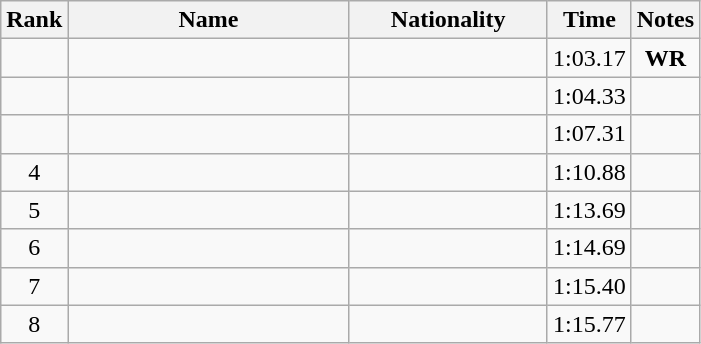<table class="wikitable sortable" style="text-align:center">
<tr>
<th>Rank</th>
<th style="width:180px">Name</th>
<th style="width:125px">Nationality</th>
<th>Time</th>
<th>Notes</th>
</tr>
<tr>
<td></td>
<td style="text-align:left;"></td>
<td style="text-align:left;"></td>
<td>1:03.17</td>
<td><strong>WR</strong></td>
</tr>
<tr>
<td></td>
<td style="text-align:left;"></td>
<td style="text-align:left;"></td>
<td>1:04.33</td>
<td></td>
</tr>
<tr>
<td></td>
<td style="text-align:left;"></td>
<td style="text-align:left;"></td>
<td>1:07.31</td>
<td></td>
</tr>
<tr>
<td>4</td>
<td style="text-align:left;"></td>
<td style="text-align:left;"></td>
<td>1:10.88</td>
<td></td>
</tr>
<tr>
<td>5</td>
<td style="text-align:left;"></td>
<td style="text-align:left;"></td>
<td>1:13.69</td>
<td></td>
</tr>
<tr>
<td>6</td>
<td style="text-align:left;"></td>
<td style="text-align:left;"></td>
<td>1:14.69</td>
<td></td>
</tr>
<tr>
<td>7</td>
<td style="text-align:left;"></td>
<td style="text-align:left;"></td>
<td>1:15.40</td>
<td></td>
</tr>
<tr>
<td>8</td>
<td style="text-align:left;"></td>
<td style="text-align:left;"></td>
<td>1:15.77</td>
<td></td>
</tr>
</table>
